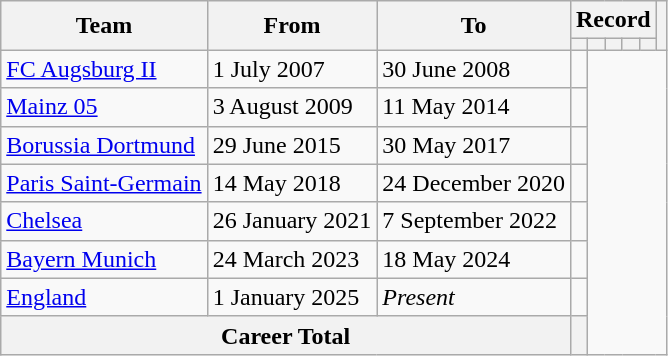<table class="wikitable" style="text-align: left;">
<tr>
<th rowspan="2">Team</th>
<th rowspan="2">From</th>
<th rowspan="2">To</th>
<th colspan="5">Record</th>
<th rowspan="2"></th>
</tr>
<tr>
<th></th>
<th></th>
<th></th>
<th></th>
<th></th>
</tr>
<tr>
<td><a href='#'>FC Augsburg II</a></td>
<td>1 July 2007</td>
<td>30 June 2008<br></td>
<td></td>
</tr>
<tr>
<td><a href='#'>Mainz 05</a></td>
<td>3 August 2009</td>
<td>11 May 2014<br></td>
<td></td>
</tr>
<tr>
<td><a href='#'>Borussia Dortmund</a></td>
<td>29 June 2015</td>
<td>30 May 2017<br></td>
<td></td>
</tr>
<tr>
<td><a href='#'>Paris Saint-Germain</a></td>
<td>14 May 2018</td>
<td>24 December 2020<br></td>
<td></td>
</tr>
<tr>
<td><a href='#'>Chelsea</a></td>
<td>26 January 2021</td>
<td>7 September 2022<br></td>
<td></td>
</tr>
<tr>
<td><a href='#'>Bayern Munich</a></td>
<td>24 March 2023</td>
<td>18 May 2024<br></td>
<td></td>
</tr>
<tr>
<td><a href='#'>England</a></td>
<td>1 January 2025</td>
<td><em>Present</em><br></td>
<td></td>
</tr>
<tr>
<th colspan="3">Career Total<br></th>
<th></th>
</tr>
</table>
